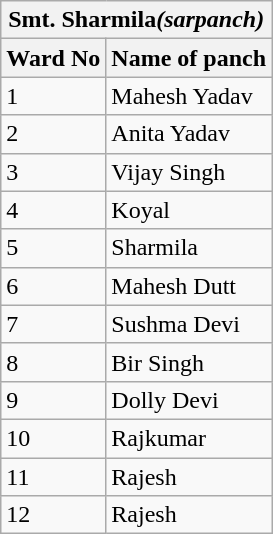<table class="wikitable">
<tr>
<th colspan="2">Smt. Sharmila<em>(sarpanch)</em></th>
</tr>
<tr>
<th>Ward No</th>
<th>Name of panch</th>
</tr>
<tr>
<td>1</td>
<td>Mahesh Yadav</td>
</tr>
<tr>
<td>2</td>
<td>Anita Yadav</td>
</tr>
<tr>
<td>3</td>
<td>Vijay Singh</td>
</tr>
<tr>
<td>4</td>
<td>Koyal</td>
</tr>
<tr>
<td>5</td>
<td>Sharmila</td>
</tr>
<tr>
<td>6</td>
<td>Mahesh Dutt</td>
</tr>
<tr>
<td>7</td>
<td>Sushma Devi</td>
</tr>
<tr>
<td>8</td>
<td>Bir Singh</td>
</tr>
<tr>
<td>9</td>
<td>Dolly Devi</td>
</tr>
<tr>
<td>10</td>
<td>Rajkumar</td>
</tr>
<tr>
<td>11</td>
<td>Rajesh</td>
</tr>
<tr>
<td>12</td>
<td>Rajesh</td>
</tr>
</table>
